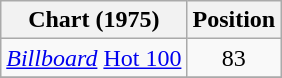<table class="wikitable">
<tr>
<th align="left">Chart (1975)</th>
<th align="left">Position</th>
</tr>
<tr>
<td><em><a href='#'>Billboard</a></em> <a href='#'>Hot 100</a></td>
<td align="center">83</td>
</tr>
<tr>
</tr>
</table>
